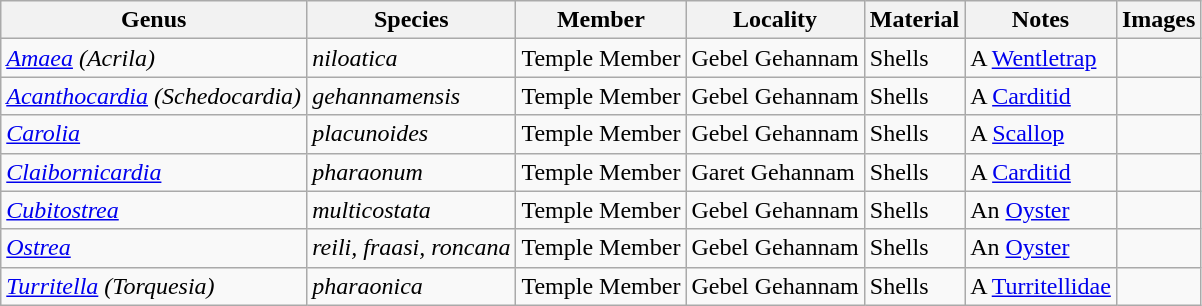<table class="wikitable">
<tr>
<th>Genus</th>
<th>Species</th>
<th>Member</th>
<th>Locality</th>
<th>Material</th>
<th>Notes</th>
<th>Images</th>
</tr>
<tr>
<td><em><a href='#'>Amaea</a> (Acrila)</em></td>
<td><em>niloatica</em></td>
<td>Temple Member</td>
<td>Gebel Gehannam</td>
<td>Shells</td>
<td>A <a href='#'>Wentletrap</a></td>
<td></td>
</tr>
<tr>
<td><em><a href='#'>Acanthocardia</a> (Schedocardia)</em></td>
<td><em>gehannamensis</em></td>
<td>Temple Member</td>
<td>Gebel Gehannam</td>
<td>Shells</td>
<td>A <a href='#'>Carditid</a></td>
<td></td>
</tr>
<tr>
<td><em><a href='#'>Carolia</a></em></td>
<td><em>placunoides</em></td>
<td>Temple Member</td>
<td>Gebel Gehannam</td>
<td>Shells</td>
<td>A <a href='#'>Scallop</a></td>
<td></td>
</tr>
<tr>
<td><em><a href='#'>Claibornicardia</a></em></td>
<td><em>pharaonum</em></td>
<td>Temple Member</td>
<td>Garet Gehannam</td>
<td>Shells</td>
<td>A <a href='#'>Carditid</a></td>
<td></td>
</tr>
<tr>
<td><em><a href='#'>Cubitostrea</a></em></td>
<td><em>multicostata</em></td>
<td>Temple Member</td>
<td>Gebel Gehannam</td>
<td>Shells</td>
<td>An <a href='#'>Oyster</a></td>
<td></td>
</tr>
<tr>
<td><em><a href='#'>Ostrea</a></em></td>
<td><em>reili, fraasi, roncana</em></td>
<td>Temple Member</td>
<td>Gebel Gehannam</td>
<td>Shells</td>
<td>An <a href='#'>Oyster</a></td>
<td></td>
</tr>
<tr>
<td><em><a href='#'>Turritella</a> (Torquesia)</em></td>
<td><em>pharaonica</em></td>
<td>Temple Member</td>
<td>Gebel Gehannam</td>
<td>Shells</td>
<td>A <a href='#'>Turritellidae</a></td>
<td></td>
</tr>
</table>
